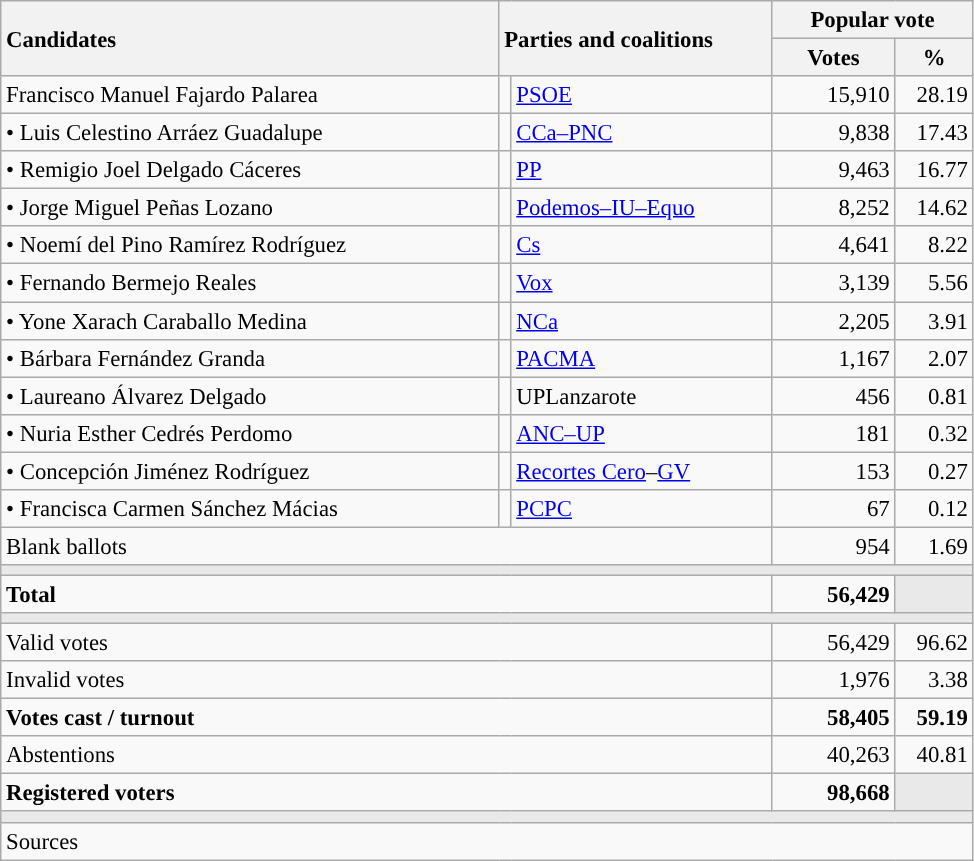<table class="wikitable" style="text-align:right; font-size:95%;">
<tr>
<th style="text-align:left;" rowspan="2" width="325">Candidates</th>
<th style="text-align:left;" rowspan="2" colspan="2" width="175">Parties and coalitions</th>
<th colspan="2">Popular vote</th>
</tr>
<tr>
<th width="75">Votes</th>
<th width="45">%</th>
</tr>
<tr>
<td align="left"> Francisco Manuel Fajardo Palarea</td>
<td width="1" style="color:inherit;background:"></td>
<td align="left"><a href='#'>PSOE</a></td>
<td>15,910</td>
<td>28.19</td>
</tr>
<tr>
<td align="left">• Luis Celestino Arráez Guadalupe</td>
<td style="color:inherit;background:"></td>
<td align="left"><a href='#'>CCa–PNC</a></td>
<td>9,838</td>
<td>17.43</td>
</tr>
<tr>
<td align="left">• Remigio Joel Delgado Cáceres</td>
<td style="color:inherit;background:"></td>
<td align="left"><a href='#'>PP</a></td>
<td>9,463</td>
<td>16.77</td>
</tr>
<tr>
<td align="left">• Jorge Miguel Peñas Lozano</td>
<td style="color:inherit;background:"></td>
<td align="left"><a href='#'>Podemos–IU–Equo</a></td>
<td>8,252</td>
<td>14.62</td>
</tr>
<tr>
<td align="left">• Noemí del Pino Ramírez Rodríguez</td>
<td style="color:inherit;background:"></td>
<td align="left"><a href='#'>Cs</a></td>
<td>4,641</td>
<td>8.22</td>
</tr>
<tr>
<td align="left">• Fernando Bermejo Reales</td>
<td style="color:inherit;background:"></td>
<td align="left"><a href='#'>Vox</a></td>
<td>3,139</td>
<td>5.56</td>
</tr>
<tr>
<td align="left">• Yone Xarach Caraballo Medina</td>
<td style="color:inherit;background:"></td>
<td align="left"><a href='#'>NCa</a></td>
<td>2,205</td>
<td>3.91</td>
</tr>
<tr>
<td align="left">• Bárbara Fernández Granda</td>
<td style="color:inherit;background:"></td>
<td align="left"><a href='#'>PACMA</a></td>
<td>1,167</td>
<td>2.07</td>
</tr>
<tr>
<td align="left">• Laureano Álvarez Delgado</td>
<td style="color:inherit;background:"></td>
<td align="left">UPLanzarote</td>
<td>456</td>
<td>0.81</td>
</tr>
<tr>
<td align="left">• Nuria Esther Cedrés Perdomo</td>
<td style="color:inherit;background:"></td>
<td align="left"><a href='#'>ANC–UP</a></td>
<td>181</td>
<td>0.32</td>
</tr>
<tr>
<td align="left">• Concepción Jiménez Rodríguez</td>
<td style="color:inherit;background:"></td>
<td align="left"><a href='#'>Recortes Cero</a>–<a href='#'>GV</a></td>
<td>153</td>
<td>0.27</td>
</tr>
<tr>
<td align="left">• Francisca Carmen Sánchez Mácias</td>
<td style="color:inherit;background:"></td>
<td align="left"><a href='#'>PCPC</a></td>
<td>67</td>
<td>0.12</td>
</tr>
<tr>
<td align="left" colspan="3">Blank ballots</td>
<td>954</td>
<td>1.69</td>
</tr>
<tr>
<td colspan="5" bgcolor="#E9E9E9"></td>
</tr>
<tr style="font-weight:bold;">
<td align="left" colspan="3">Total</td>
<td>56,429</td>
<td bgcolor="#E9E9E9"></td>
</tr>
<tr>
<td colspan="5" bgcolor="#E9E9E9"></td>
</tr>
<tr>
<td align="left" colspan="3">Valid votes</td>
<td>56,429</td>
<td>96.62</td>
</tr>
<tr>
<td align="left" colspan="3">Invalid votes</td>
<td>1,976</td>
<td>3.38</td>
</tr>
<tr style="font-weight:bold;">
<td align="left" colspan="3">Votes cast / turnout</td>
<td>58,405</td>
<td>59.19</td>
</tr>
<tr>
<td align="left" colspan="3">Abstentions</td>
<td>40,263</td>
<td>40.81</td>
</tr>
<tr style="font-weight:bold;">
<td align="left" colspan="3">Registered voters</td>
<td>98,668</td>
<td bgcolor="#E9E9E9"></td>
</tr>
<tr>
<td colspan="5" bgcolor="#E9E9E9"></td>
</tr>
<tr>
<td align="left" colspan="5">Sources</td>
</tr>
</table>
